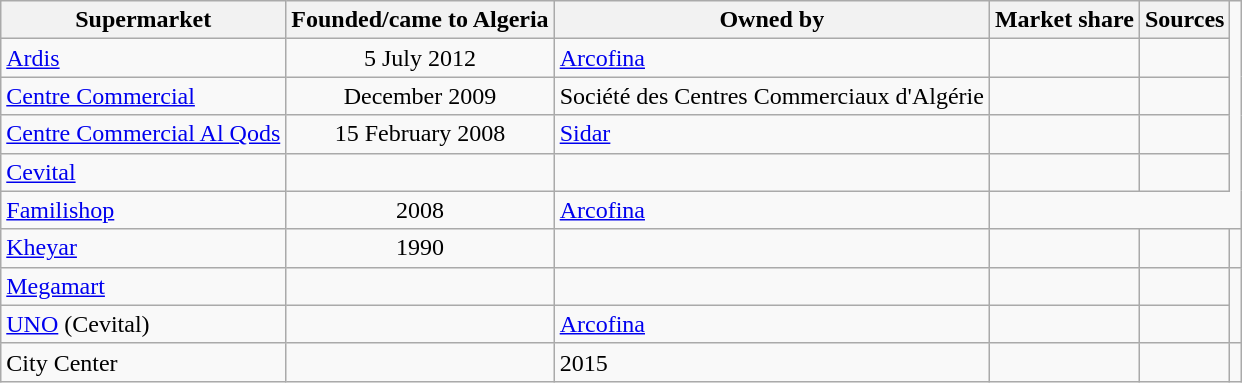<table class="wikitable sortable">
<tr>
<th>Supermarket</th>
<th>Founded/came to Algeria</th>
<th>Owned by</th>
<th>Market share</th>
<th class="unsortable">Sources</th>
</tr>
<tr>
<td><a href='#'>Ardis</a></td>
<td style="text-align:center;">5 July 2012</td>
<td><a href='#'>Arcofina</a></td>
<td></td>
<td></td>
</tr>
<tr>
<td><a href='#'>Centre Commercial</a></td>
<td style="text-align:center;">December 2009</td>
<td>Société des Centres Commerciaux d'Algérie</td>
<td></td>
<td></td>
</tr>
<tr>
<td><a href='#'>Centre Commercial Al Qods</a></td>
<td style="text-align:center;">15 February 2008</td>
<td><a href='#'>Sidar</a></td>
<td></td>
<td></td>
</tr>
<tr>
<td><a href='#'>Cevital</a></td>
<td></td>
<td></td>
<td></td>
<td></td>
</tr>
<tr>
<td><a href='#'>Familishop</a></td>
<td style="text-align:center;">2008</td>
<td><a href='#'>Arcofina</a></td>
</tr>
<tr>
<td><a href='#'>Kheyar</a></td>
<td style="text-align:center;">1990</td>
<td></td>
<td></td>
<td></td>
<td></td>
</tr>
<tr>
<td><a href='#'>Megamart</a></td>
<td></td>
<td></td>
<td></td>
<td></td>
</tr>
<tr>
<td><a href='#'>UNO</a> (Cevital)</td>
<td></td>
<td><a href='#'>Arcofina</a></td>
<td></td>
<td></td>
</tr>
<tr>
<td>City Center</td>
<td></td>
<td>2015</td>
<td></td>
<td></td>
<td></td>
</tr>
</table>
